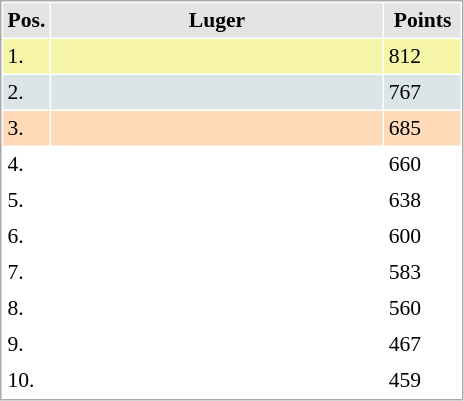<table cellspacing="1" cellpadding="3" style="border:1px solid #aaa; font-size:90%;">
<tr style="background:#e4e4e4;">
<th style="width:10px;">Pos.</th>
<th style="width:215px;">Luger</th>
<th style="width:45px;">Points</th>
</tr>
<tr style="background:#f7f6a8;">
<td>1.</td>
<td align="left"><strong></td>
<td>812</td>
</tr>
<tr style="background:#dce5e5;">
<td>2.</td>
<td align="left"></td>
<td>767</td>
</tr>
<tr style="background:#ffdab9;">
<td>3.</td>
<td align="left"></td>
<td>685</td>
</tr>
<tr>
<td>4.</td>
<td align="left"></td>
<td>660</td>
</tr>
<tr>
<td>5.</td>
<td align="left"></td>
<td>638</td>
</tr>
<tr>
<td>6.</td>
<td align="left"></td>
<td>600</td>
</tr>
<tr>
<td>7.</td>
<td align="left"></td>
<td>583</td>
</tr>
<tr>
<td>8.</td>
<td align="left"></td>
<td>560</td>
</tr>
<tr>
<td>9.</td>
<td align="left"></td>
<td>467</td>
</tr>
<tr>
<td>10.</td>
<td align="left"></td>
<td>459</td>
</tr>
</table>
